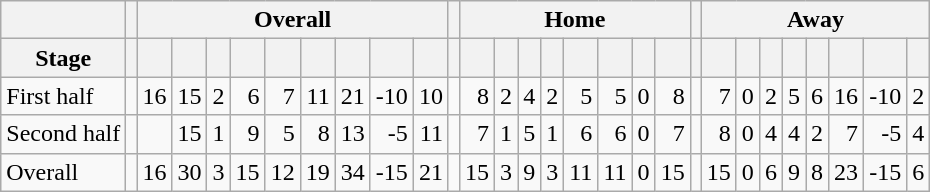<table class="wikitable" style="text-align: right;">
<tr>
<th rawspan=2></th>
<th rawspan=2></th>
<th colspan=9>Overall</th>
<th rawspan=1></th>
<th colspan=8>Home</th>
<th rawspan=1></th>
<th colspan=8>Away</th>
</tr>
<tr>
<th>Stage</th>
<th></th>
<th></th>
<th></th>
<th></th>
<th></th>
<th></th>
<th></th>
<th></th>
<th></th>
<th></th>
<th></th>
<th></th>
<th></th>
<th></th>
<th></th>
<th></th>
<th></th>
<th></th>
<th></th>
<th></th>
<th></th>
<th></th>
<th></th>
<th></th>
<th></th>
<th></th>
<th></th>
<th></th>
</tr>
<tr>
<td align="left">First half</td>
<td></td>
<td>16</td>
<td>15</td>
<td>2</td>
<td>6</td>
<td>7</td>
<td>11</td>
<td>21</td>
<td>-10</td>
<td>10</td>
<td></td>
<td>8</td>
<td>2</td>
<td>4</td>
<td>2</td>
<td>5</td>
<td>5</td>
<td>0</td>
<td>8</td>
<td></td>
<td>7</td>
<td>0</td>
<td>2</td>
<td>5</td>
<td>6</td>
<td>16</td>
<td>-10</td>
<td>2</td>
</tr>
<tr>
<td align="left">Second half</td>
<td></td>
<td></td>
<td>15</td>
<td>1</td>
<td>9</td>
<td>5</td>
<td>8</td>
<td>13</td>
<td>-5</td>
<td>11</td>
<td></td>
<td>7</td>
<td>1</td>
<td>5</td>
<td>1</td>
<td>6</td>
<td>6</td>
<td>0</td>
<td>7</td>
<td></td>
<td>8</td>
<td>0</td>
<td>4</td>
<td>4</td>
<td>2</td>
<td>7</td>
<td>-5</td>
<td>4</td>
</tr>
<tr>
<td align="left">Overall</td>
<td></td>
<td>16</td>
<td>30</td>
<td>3</td>
<td>15</td>
<td>12</td>
<td>19</td>
<td>34</td>
<td>-15</td>
<td>21</td>
<td></td>
<td>15</td>
<td>3</td>
<td>9</td>
<td>3</td>
<td>11</td>
<td>11</td>
<td>0</td>
<td>15</td>
<td></td>
<td>15</td>
<td>0</td>
<td>6</td>
<td>9</td>
<td>8</td>
<td>23</td>
<td>-15</td>
<td>6</td>
</tr>
</table>
